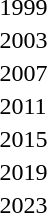<table>
<tr>
<td>1999</td>
<td></td>
<td></td>
<td></td>
</tr>
<tr>
<td>2003</td>
<td></td>
<td></td>
<td></td>
</tr>
<tr>
<td>2007</td>
<td></td>
<td></td>
<td></td>
</tr>
<tr>
<td>2011<br></td>
<td></td>
<td></td>
<td></td>
</tr>
<tr>
<td>2015<br></td>
<td></td>
<td></td>
<td></td>
</tr>
<tr>
<td>2019<br></td>
<td></td>
<td></td>
<td></td>
</tr>
<tr>
<td>2023<br></td>
<td></td>
<td></td>
<td></td>
</tr>
</table>
